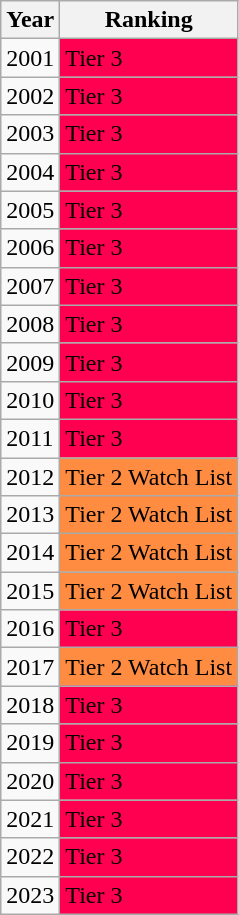<table class="wikitable sortable mw-collapsible">
<tr>
<th>Year</th>
<th>Ranking</th>
</tr>
<tr>
<td>2001</td>
<td style="background:#ff0050">Tier 3</td>
</tr>
<tr>
<td>2002</td>
<td style="background:#ff0050">Tier 3</td>
</tr>
<tr>
<td>2003</td>
<td style="background:#ff0050">Tier 3</td>
</tr>
<tr>
<td>2004</td>
<td style="background:#ff0050">Tier 3</td>
</tr>
<tr>
<td>2005</td>
<td style="background:#ff0050">Tier 3</td>
</tr>
<tr>
<td>2006</td>
<td style="background:#ff0050">Tier 3</td>
</tr>
<tr>
<td>2007</td>
<td style="background:#ff0050">Tier 3</td>
</tr>
<tr>
<td>2008</td>
<td style="background:#ff0050">Tier 3</td>
</tr>
<tr>
<td>2009</td>
<td style="background:#ff0050">Tier 3</td>
</tr>
<tr>
<td>2010</td>
<td style="background:#ff0050">Tier 3</td>
</tr>
<tr>
<td>2011</td>
<td style="background:#ff0050">Tier 3</td>
</tr>
<tr>
<td>2012</td>
<td style="background:#ff8c40">Tier 2 Watch List</td>
</tr>
<tr>
<td>2013</td>
<td style="background:#ff8c40">Tier 2 Watch List</td>
</tr>
<tr>
<td>2014</td>
<td style="background:#ff8c40">Tier 2 Watch List</td>
</tr>
<tr>
<td>2015</td>
<td style="background:#ff8c40">Tier 2 Watch List</td>
</tr>
<tr>
<td>2016</td>
<td style="background:#ff0050">Tier 3</td>
</tr>
<tr>
<td>2017</td>
<td style="background:#ff8c40">Tier 2 Watch List</td>
</tr>
<tr>
<td>2018</td>
<td style="background:#ff0050">Tier 3</td>
</tr>
<tr>
<td>2019</td>
<td style="background:#ff0050">Tier 3</td>
</tr>
<tr>
<td>2020</td>
<td style="background:#ff0050">Tier 3</td>
</tr>
<tr>
<td>2021</td>
<td style="background:#ff0050">Tier 3</td>
</tr>
<tr>
<td>2022</td>
<td style="background:#ff0050">Tier 3</td>
</tr>
<tr>
<td>2023</td>
<td style="background:#ff0050">Tier 3</td>
</tr>
</table>
